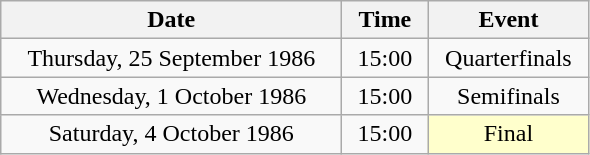<table class = "wikitable" style="text-align:center;">
<tr>
<th width=220>Date</th>
<th width=50>Time</th>
<th width=100>Event</th>
</tr>
<tr>
<td>Thursday, 25 September 1986</td>
<td>15:00</td>
<td>Quarterfinals</td>
</tr>
<tr>
<td>Wednesday, 1 October 1986</td>
<td>15:00</td>
<td>Semifinals</td>
</tr>
<tr>
<td>Saturday, 4 October 1986</td>
<td>15:00</td>
<td bgcolor=ffffcc>Final</td>
</tr>
</table>
